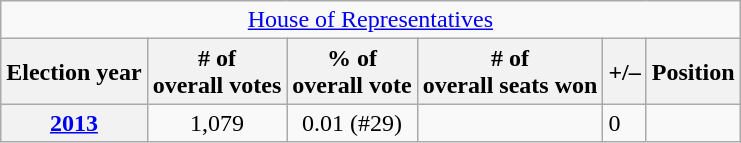<table class=wikitable>
<tr>
<td align=center colspan=6><a href='#'>House of Representatives</a></td>
</tr>
<tr>
<th>Election year</th>
<th># of<br>overall votes</th>
<th>% of<br>overall vote</th>
<th># of<br>overall seats won</th>
<th>+/–</th>
<th>Position</th>
</tr>
<tr>
<th><a href='#'>2013</a></th>
<td align=center>1,079</td>
<td align=center>0.01 (#29)</td>
<td></td>
<td> 0</td>
<td></td>
</tr>
</table>
